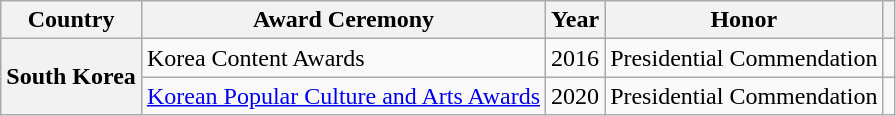<table class="wikitable plainrowheaders">
<tr>
<th>Country</th>
<th>Award Ceremony</th>
<th>Year</th>
<th>Honor</th>
<th></th>
</tr>
<tr>
<th scope="row" rowspan="2">South Korea</th>
<td>Korea Content Awards</td>
<td>2016</td>
<td>Presidential Commendation</td>
<td></td>
</tr>
<tr>
<td><a href='#'>Korean Popular Culture and Arts Awards</a></td>
<td>2020</td>
<td>Presidential Commendation</td>
<td></td>
</tr>
</table>
